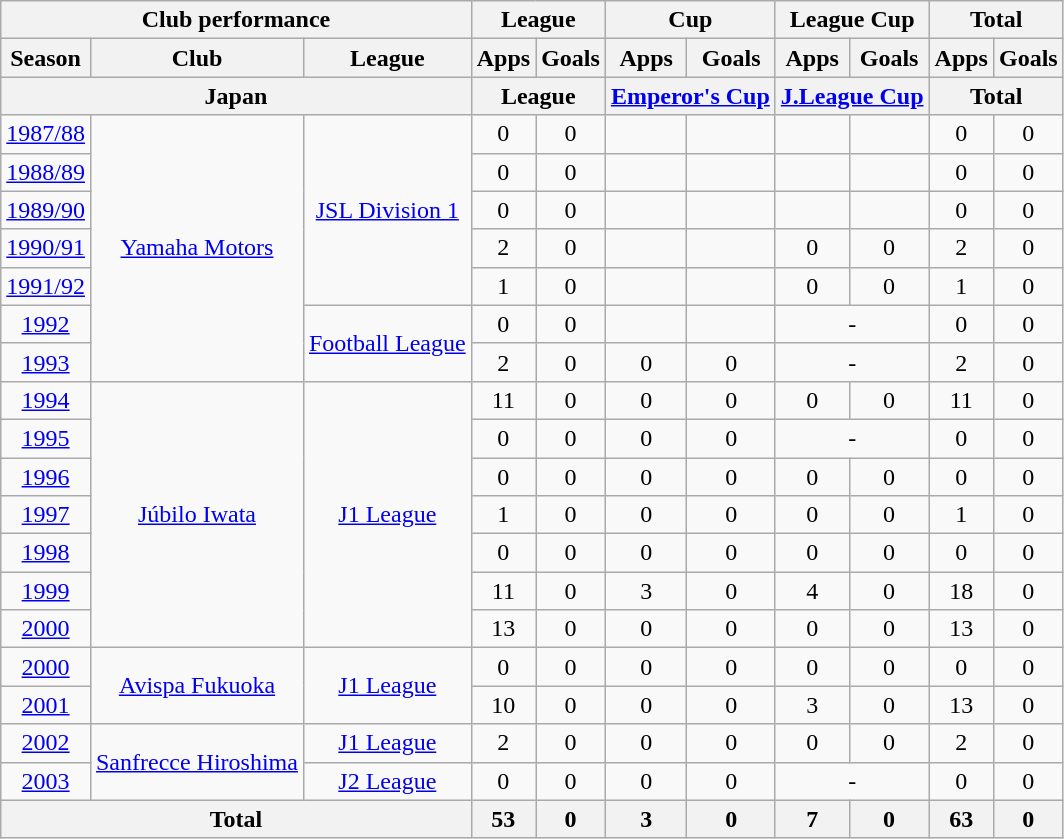<table class="wikitable" style="text-align:center;">
<tr>
<th colspan=3>Club performance</th>
<th colspan=2>League</th>
<th colspan=2>Cup</th>
<th colspan=2>League Cup</th>
<th colspan=2>Total</th>
</tr>
<tr>
<th>Season</th>
<th>Club</th>
<th>League</th>
<th>Apps</th>
<th>Goals</th>
<th>Apps</th>
<th>Goals</th>
<th>Apps</th>
<th>Goals</th>
<th>Apps</th>
<th>Goals</th>
</tr>
<tr>
<th colspan=3>Japan</th>
<th colspan=2>League</th>
<th colspan=2><a href='#'>Emperor's Cup</a></th>
<th colspan=2><a href='#'>J.League Cup</a></th>
<th colspan=2>Total</th>
</tr>
<tr>
<td><a href='#'>1987/88</a></td>
<td rowspan="7"><a href='#'>Yamaha Motors</a></td>
<td rowspan="5"><a href='#'>JSL Division 1</a></td>
<td>0</td>
<td>0</td>
<td></td>
<td></td>
<td></td>
<td></td>
<td>0</td>
<td>0</td>
</tr>
<tr>
<td><a href='#'>1988/89</a></td>
<td>0</td>
<td>0</td>
<td></td>
<td></td>
<td></td>
<td></td>
<td>0</td>
<td>0</td>
</tr>
<tr>
<td><a href='#'>1989/90</a></td>
<td>0</td>
<td>0</td>
<td></td>
<td></td>
<td></td>
<td></td>
<td>0</td>
<td>0</td>
</tr>
<tr>
<td><a href='#'>1990/91</a></td>
<td>2</td>
<td>0</td>
<td></td>
<td></td>
<td>0</td>
<td>0</td>
<td>2</td>
<td>0</td>
</tr>
<tr>
<td><a href='#'>1991/92</a></td>
<td>1</td>
<td>0</td>
<td></td>
<td></td>
<td>0</td>
<td>0</td>
<td>1</td>
<td>0</td>
</tr>
<tr>
<td><a href='#'>1992</a></td>
<td rowspan="2"><a href='#'>Football League</a></td>
<td>0</td>
<td>0</td>
<td></td>
<td></td>
<td colspan="2">-</td>
<td>0</td>
<td>0</td>
</tr>
<tr>
<td><a href='#'>1993</a></td>
<td>2</td>
<td>0</td>
<td>0</td>
<td>0</td>
<td colspan="2">-</td>
<td>2</td>
<td>0</td>
</tr>
<tr>
<td><a href='#'>1994</a></td>
<td rowspan="7"><a href='#'>Júbilo Iwata</a></td>
<td rowspan="7"><a href='#'>J1 League</a></td>
<td>11</td>
<td>0</td>
<td>0</td>
<td>0</td>
<td>0</td>
<td>0</td>
<td>11</td>
<td>0</td>
</tr>
<tr>
<td><a href='#'>1995</a></td>
<td>0</td>
<td>0</td>
<td>0</td>
<td>0</td>
<td colspan="2">-</td>
<td>0</td>
<td>0</td>
</tr>
<tr>
<td><a href='#'>1996</a></td>
<td>0</td>
<td>0</td>
<td>0</td>
<td>0</td>
<td>0</td>
<td>0</td>
<td>0</td>
<td>0</td>
</tr>
<tr>
<td><a href='#'>1997</a></td>
<td>1</td>
<td>0</td>
<td>0</td>
<td>0</td>
<td>0</td>
<td>0</td>
<td>1</td>
<td>0</td>
</tr>
<tr>
<td><a href='#'>1998</a></td>
<td>0</td>
<td>0</td>
<td>0</td>
<td>0</td>
<td>0</td>
<td>0</td>
<td>0</td>
<td>0</td>
</tr>
<tr>
<td><a href='#'>1999</a></td>
<td>11</td>
<td>0</td>
<td>3</td>
<td>0</td>
<td>4</td>
<td>0</td>
<td>18</td>
<td>0</td>
</tr>
<tr>
<td><a href='#'>2000</a></td>
<td>13</td>
<td>0</td>
<td>0</td>
<td>0</td>
<td>0</td>
<td>0</td>
<td>13</td>
<td>0</td>
</tr>
<tr>
<td><a href='#'>2000</a></td>
<td rowspan="2"><a href='#'>Avispa Fukuoka</a></td>
<td rowspan="2"><a href='#'>J1 League</a></td>
<td>0</td>
<td>0</td>
<td>0</td>
<td>0</td>
<td>0</td>
<td>0</td>
<td>0</td>
<td>0</td>
</tr>
<tr>
<td><a href='#'>2001</a></td>
<td>10</td>
<td>0</td>
<td>0</td>
<td>0</td>
<td>3</td>
<td>0</td>
<td>13</td>
<td>0</td>
</tr>
<tr>
<td><a href='#'>2002</a></td>
<td rowspan="2"><a href='#'>Sanfrecce Hiroshima</a></td>
<td><a href='#'>J1 League</a></td>
<td>2</td>
<td>0</td>
<td>0</td>
<td>0</td>
<td>0</td>
<td>0</td>
<td>2</td>
<td>0</td>
</tr>
<tr>
<td><a href='#'>2003</a></td>
<td><a href='#'>J2 League</a></td>
<td>0</td>
<td>0</td>
<td>0</td>
<td>0</td>
<td colspan="2">-</td>
<td>0</td>
<td>0</td>
</tr>
<tr>
<th colspan=3>Total</th>
<th>53</th>
<th>0</th>
<th>3</th>
<th>0</th>
<th>7</th>
<th>0</th>
<th>63</th>
<th>0</th>
</tr>
</table>
